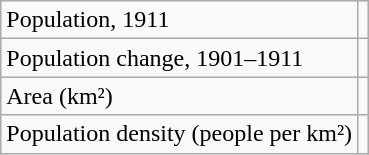<table class="wikitable">
<tr>
<td>Population, 1911</td>
<td></td>
</tr>
<tr>
<td>Population change, 1901–1911</td>
<td></td>
</tr>
<tr>
<td>Area (km²)</td>
<td></td>
</tr>
<tr>
<td>Population density (people per km²)</td>
<td></td>
</tr>
</table>
